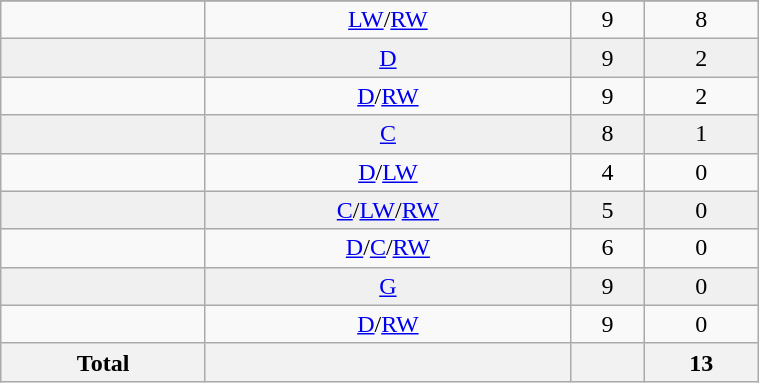<table class="wikitable sortable" width ="40%">
<tr align="center">
</tr>
<tr align="center" bgcolor="">
<td></td>
<td><a href='#'>LW</a>/<a href='#'>RW</a></td>
<td>9</td>
<td>8</td>
</tr>
<tr align="center" bgcolor="f0f0f0">
<td></td>
<td><a href='#'>D</a></td>
<td>9</td>
<td>2</td>
</tr>
<tr align="center" bgcolor="">
<td></td>
<td><a href='#'>D</a>/<a href='#'>RW</a></td>
<td>9</td>
<td>2</td>
</tr>
<tr align="center" bgcolor="f0f0f0">
<td></td>
<td><a href='#'>C</a></td>
<td>8</td>
<td>1</td>
</tr>
<tr align="center" bgcolor="">
<td></td>
<td><a href='#'>D</a>/<a href='#'>LW</a></td>
<td>4</td>
<td>0</td>
</tr>
<tr align="center" bgcolor="f0f0f0">
<td></td>
<td><a href='#'>C</a>/<a href='#'>LW</a>/<a href='#'>RW</a></td>
<td>5</td>
<td>0</td>
</tr>
<tr align="center" bgcolor="">
<td></td>
<td><a href='#'>D</a>/<a href='#'>C</a>/<a href='#'>RW</a></td>
<td>6</td>
<td>0</td>
</tr>
<tr align="center" bgcolor="f0f0f0">
<td></td>
<td><a href='#'>G</a></td>
<td>9</td>
<td>0</td>
</tr>
<tr align="center" bgcolor="">
<td></td>
<td><a href='#'>D</a>/<a href='#'>RW</a></td>
<td>9</td>
<td>0</td>
</tr>
<tr>
<th>Total</th>
<th></th>
<th></th>
<th>13</th>
</tr>
</table>
